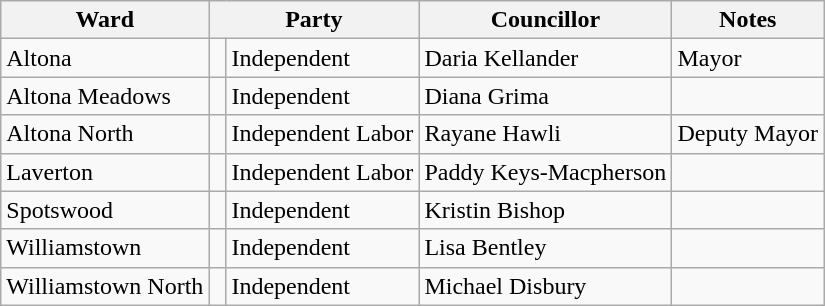<table class="wikitable">
<tr>
<th>Ward</th>
<th colspan="2">Party</th>
<th>Councillor</th>
<th>Notes</th>
</tr>
<tr>
<td>Altona</td>
<td> </td>
<td>Independent</td>
<td>Daria Kellander</td>
<td>Mayor</td>
</tr>
<tr>
<td>Altona Meadows</td>
<td> </td>
<td>Independent</td>
<td>Diana Grima</td>
<td></td>
</tr>
<tr>
<td>Altona North</td>
<td> </td>
<td>Independent Labor</td>
<td>Rayane Hawli</td>
<td>Deputy Mayor</td>
</tr>
<tr>
<td>Laverton</td>
<td> </td>
<td>Independent Labor</td>
<td>Paddy Keys-Macpherson</td>
<td></td>
</tr>
<tr>
<td>Spotswood</td>
<td></td>
<td>Independent</td>
<td>Kristin Bishop</td>
<td></td>
</tr>
<tr>
<td>Williamstown</td>
<td> </td>
<td>Independent</td>
<td>Lisa Bentley</td>
<td></td>
</tr>
<tr>
<td>Williamstown North</td>
<td> </td>
<td>Independent</td>
<td>Michael Disbury</td>
<td></td>
</tr>
</table>
